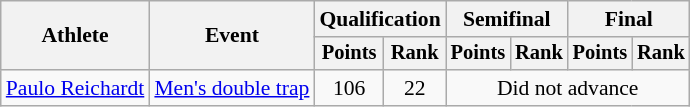<table class="wikitable" style="font-size:90%">
<tr>
<th rowspan="2">Athlete</th>
<th rowspan="2">Event</th>
<th colspan=2>Qualification</th>
<th colspan=2>Semifinal</th>
<th colspan=2>Final</th>
</tr>
<tr style="font-size:95%">
<th>Points</th>
<th>Rank</th>
<th>Points</th>
<th>Rank</th>
<th>Points</th>
<th>Rank</th>
</tr>
<tr align=center>
<td align=left><a href='#'>Paulo Reichardt</a></td>
<td align=left><a href='#'>Men's double trap</a></td>
<td>106</td>
<td>22</td>
<td colspan=4>Did not advance</td>
</tr>
</table>
